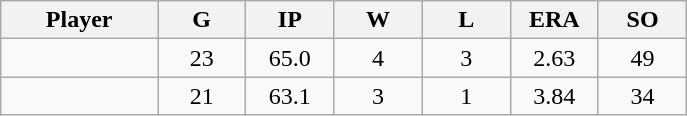<table class="wikitable sortable">
<tr>
<th bgcolor="#DDDDFF" width="16%">Player</th>
<th bgcolor="#DDDDFF" width="9%">G</th>
<th bgcolor="#DDDDFF" width="9%">IP</th>
<th bgcolor="#DDDDFF" width="9%">W</th>
<th bgcolor="#DDDDFF" width="9%">L</th>
<th bgcolor="#DDDDFF" width="9%">ERA</th>
<th bgcolor="#DDDDFF" width="9%">SO</th>
</tr>
<tr align="center">
<td></td>
<td>23</td>
<td>65.0</td>
<td>4</td>
<td>3</td>
<td>2.63</td>
<td>49</td>
</tr>
<tr align="center">
<td></td>
<td>21</td>
<td>63.1</td>
<td>3</td>
<td>1</td>
<td>3.84</td>
<td>34</td>
</tr>
</table>
